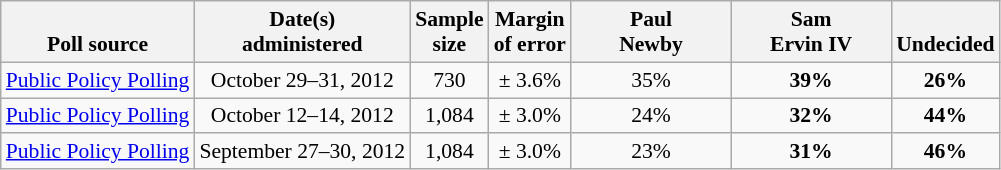<table class="wikitable" style="font-size:90%;text-align:center;">
<tr style="vertical-align:bottom">
<th>Poll source</th>
<th>Date(s)<br>administered</th>
<th>Sample<br>size</th>
<th>Margin<br>of error</th>
<th style="width:100px;">Paul<br>Newby</th>
<th style="width:100px;">Sam<br>Ervin IV</th>
<th>Undecided</th>
</tr>
<tr>
<td style="text-align:left;"><a href='#'>Public Policy Polling</a></td>
<td>October 29–31, 2012</td>
<td>730</td>
<td>± 3.6%</td>
<td>35%</td>
<td><strong>39%</strong></td>
<td><strong>26%</strong></td>
</tr>
<tr>
<td style="text-align:left;"><a href='#'>Public Policy Polling</a></td>
<td>October 12–14, 2012</td>
<td>1,084</td>
<td>± 3.0%</td>
<td>24%</td>
<td><strong>32%</strong></td>
<td><strong>44%</strong></td>
</tr>
<tr>
<td style="text-align:left;"><a href='#'>Public Policy Polling</a></td>
<td>September 27–30, 2012</td>
<td>1,084</td>
<td>± 3.0%</td>
<td>23%</td>
<td><strong>31%</strong></td>
<td><strong>46%</strong></td>
</tr>
</table>
